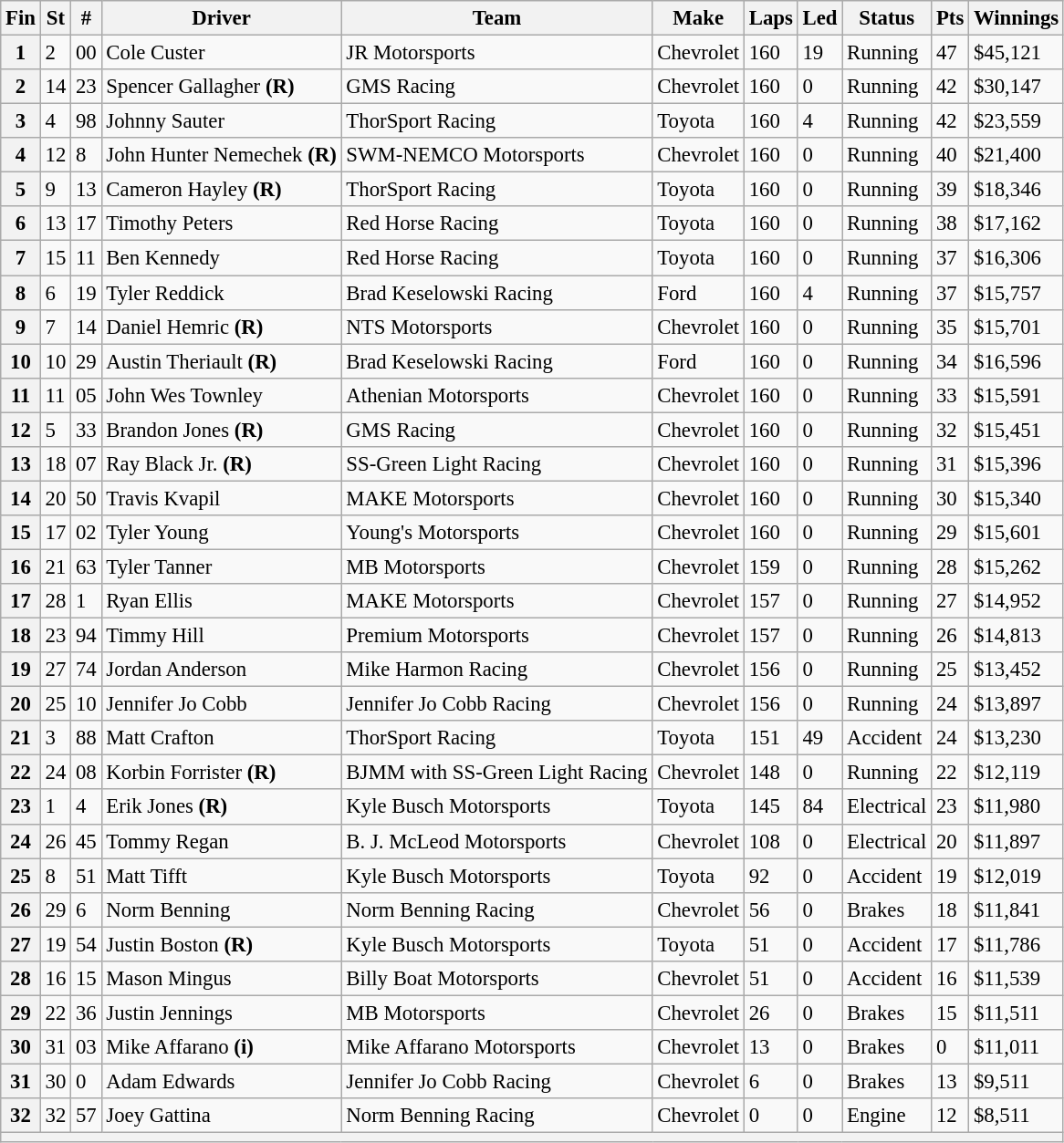<table class="wikitable" style="font-size:95%">
<tr>
<th>Fin</th>
<th>St</th>
<th>#</th>
<th>Driver</th>
<th>Team</th>
<th>Make</th>
<th>Laps</th>
<th>Led</th>
<th>Status</th>
<th>Pts</th>
<th>Winnings</th>
</tr>
<tr>
<th>1</th>
<td>2</td>
<td>00</td>
<td>Cole Custer</td>
<td>JR Motorsports</td>
<td>Chevrolet</td>
<td>160</td>
<td>19</td>
<td>Running</td>
<td>47</td>
<td>$45,121</td>
</tr>
<tr>
<th>2</th>
<td>14</td>
<td>23</td>
<td>Spencer Gallagher <strong>(R)</strong></td>
<td>GMS Racing</td>
<td>Chevrolet</td>
<td>160</td>
<td>0</td>
<td>Running</td>
<td>42</td>
<td>$30,147</td>
</tr>
<tr>
<th>3</th>
<td>4</td>
<td>98</td>
<td>Johnny Sauter</td>
<td>ThorSport Racing</td>
<td>Toyota</td>
<td>160</td>
<td>4</td>
<td>Running</td>
<td>42</td>
<td>$23,559</td>
</tr>
<tr>
<th>4</th>
<td>12</td>
<td>8</td>
<td>John Hunter Nemechek <strong>(R)</strong></td>
<td>SWM-NEMCO Motorsports</td>
<td>Chevrolet</td>
<td>160</td>
<td>0</td>
<td>Running</td>
<td>40</td>
<td>$21,400</td>
</tr>
<tr>
<th>5</th>
<td>9</td>
<td>13</td>
<td>Cameron Hayley <strong>(R)</strong></td>
<td>ThorSport Racing</td>
<td>Toyota</td>
<td>160</td>
<td>0</td>
<td>Running</td>
<td>39</td>
<td>$18,346</td>
</tr>
<tr>
<th>6</th>
<td>13</td>
<td>17</td>
<td>Timothy Peters</td>
<td>Red Horse Racing</td>
<td>Toyota</td>
<td>160</td>
<td>0</td>
<td>Running</td>
<td>38</td>
<td>$17,162</td>
</tr>
<tr>
<th>7</th>
<td>15</td>
<td>11</td>
<td>Ben Kennedy</td>
<td>Red Horse Racing</td>
<td>Toyota</td>
<td>160</td>
<td>0</td>
<td>Running</td>
<td>37</td>
<td>$16,306</td>
</tr>
<tr>
<th>8</th>
<td>6</td>
<td>19</td>
<td>Tyler Reddick</td>
<td>Brad Keselowski Racing</td>
<td>Ford</td>
<td>160</td>
<td>4</td>
<td>Running</td>
<td>37</td>
<td>$15,757</td>
</tr>
<tr>
<th>9</th>
<td>7</td>
<td>14</td>
<td>Daniel Hemric <strong>(R)</strong></td>
<td>NTS Motorsports</td>
<td>Chevrolet</td>
<td>160</td>
<td>0</td>
<td>Running</td>
<td>35</td>
<td>$15,701</td>
</tr>
<tr>
<th>10</th>
<td>10</td>
<td>29</td>
<td>Austin Theriault <strong>(R)</strong></td>
<td>Brad Keselowski Racing</td>
<td>Ford</td>
<td>160</td>
<td>0</td>
<td>Running</td>
<td>34</td>
<td>$16,596</td>
</tr>
<tr>
<th>11</th>
<td>11</td>
<td>05</td>
<td>John Wes Townley</td>
<td>Athenian Motorsports</td>
<td>Chevrolet</td>
<td>160</td>
<td>0</td>
<td>Running</td>
<td>33</td>
<td>$15,591</td>
</tr>
<tr>
<th>12</th>
<td>5</td>
<td>33</td>
<td>Brandon Jones <strong>(R)</strong></td>
<td>GMS Racing</td>
<td>Chevrolet</td>
<td>160</td>
<td>0</td>
<td>Running</td>
<td>32</td>
<td>$15,451</td>
</tr>
<tr>
<th>13</th>
<td>18</td>
<td>07</td>
<td>Ray Black Jr. <strong>(R)</strong></td>
<td>SS-Green Light Racing</td>
<td>Chevrolet</td>
<td>160</td>
<td>0</td>
<td>Running</td>
<td>31</td>
<td>$15,396</td>
</tr>
<tr>
<th>14</th>
<td>20</td>
<td>50</td>
<td>Travis Kvapil</td>
<td>MAKE Motorsports</td>
<td>Chevrolet</td>
<td>160</td>
<td>0</td>
<td>Running</td>
<td>30</td>
<td>$15,340</td>
</tr>
<tr>
<th>15</th>
<td>17</td>
<td>02</td>
<td>Tyler Young</td>
<td>Young's Motorsports</td>
<td>Chevrolet</td>
<td>160</td>
<td>0</td>
<td>Running</td>
<td>29</td>
<td>$15,601</td>
</tr>
<tr>
<th>16</th>
<td>21</td>
<td>63</td>
<td>Tyler Tanner</td>
<td>MB Motorsports</td>
<td>Chevrolet</td>
<td>159</td>
<td>0</td>
<td>Running</td>
<td>28</td>
<td>$15,262</td>
</tr>
<tr>
<th>17</th>
<td>28</td>
<td>1</td>
<td>Ryan Ellis</td>
<td>MAKE Motorsports</td>
<td>Chevrolet</td>
<td>157</td>
<td>0</td>
<td>Running</td>
<td>27</td>
<td>$14,952</td>
</tr>
<tr>
<th>18</th>
<td>23</td>
<td>94</td>
<td>Timmy Hill</td>
<td>Premium Motorsports</td>
<td>Chevrolet</td>
<td>157</td>
<td>0</td>
<td>Running</td>
<td>26</td>
<td>$14,813</td>
</tr>
<tr>
<th>19</th>
<td>27</td>
<td>74</td>
<td>Jordan Anderson</td>
<td>Mike Harmon Racing</td>
<td>Chevrolet</td>
<td>156</td>
<td>0</td>
<td>Running</td>
<td>25</td>
<td>$13,452</td>
</tr>
<tr>
<th>20</th>
<td>25</td>
<td>10</td>
<td>Jennifer Jo Cobb</td>
<td>Jennifer Jo Cobb Racing</td>
<td>Chevrolet</td>
<td>156</td>
<td>0</td>
<td>Running</td>
<td>24</td>
<td>$13,897</td>
</tr>
<tr>
<th>21</th>
<td>3</td>
<td>88</td>
<td>Matt Crafton</td>
<td>ThorSport Racing</td>
<td>Toyota</td>
<td>151</td>
<td>49</td>
<td>Accident</td>
<td>24</td>
<td>$13,230</td>
</tr>
<tr>
<th>22</th>
<td>24</td>
<td>08</td>
<td>Korbin Forrister <strong>(R)</strong></td>
<td>BJMM with SS-Green Light Racing</td>
<td>Chevrolet</td>
<td>148</td>
<td>0</td>
<td>Running</td>
<td>22</td>
<td>$12,119</td>
</tr>
<tr>
<th>23</th>
<td>1</td>
<td>4</td>
<td>Erik Jones <strong>(R)</strong></td>
<td>Kyle Busch Motorsports</td>
<td>Toyota</td>
<td>145</td>
<td>84</td>
<td>Electrical</td>
<td>23</td>
<td>$11,980</td>
</tr>
<tr>
<th>24</th>
<td>26</td>
<td>45</td>
<td>Tommy Regan</td>
<td>B. J. McLeod Motorsports</td>
<td>Chevrolet</td>
<td>108</td>
<td>0</td>
<td>Electrical</td>
<td>20</td>
<td>$11,897</td>
</tr>
<tr>
<th>25</th>
<td>8</td>
<td>51</td>
<td>Matt Tifft</td>
<td>Kyle Busch Motorsports</td>
<td>Toyota</td>
<td>92</td>
<td>0</td>
<td>Accident</td>
<td>19</td>
<td>$12,019</td>
</tr>
<tr>
<th>26</th>
<td>29</td>
<td>6</td>
<td>Norm Benning</td>
<td>Norm Benning Racing</td>
<td>Chevrolet</td>
<td>56</td>
<td>0</td>
<td>Brakes</td>
<td>18</td>
<td>$11,841</td>
</tr>
<tr>
<th>27</th>
<td>19</td>
<td>54</td>
<td>Justin Boston <strong>(R)</strong></td>
<td>Kyle Busch Motorsports</td>
<td>Toyota</td>
<td>51</td>
<td>0</td>
<td>Accident</td>
<td>17</td>
<td>$11,786</td>
</tr>
<tr>
<th>28</th>
<td>16</td>
<td>15</td>
<td>Mason Mingus</td>
<td>Billy Boat Motorsports</td>
<td>Chevrolet</td>
<td>51</td>
<td>0</td>
<td>Accident</td>
<td>16</td>
<td>$11,539</td>
</tr>
<tr>
<th>29</th>
<td>22</td>
<td>36</td>
<td>Justin Jennings</td>
<td>MB Motorsports</td>
<td>Chevrolet</td>
<td>26</td>
<td>0</td>
<td>Brakes</td>
<td>15</td>
<td>$11,511</td>
</tr>
<tr>
<th>30</th>
<td>31</td>
<td>03</td>
<td>Mike Affarano <strong>(i)</strong></td>
<td>Mike Affarano Motorsports</td>
<td>Chevrolet</td>
<td>13</td>
<td>0</td>
<td>Brakes</td>
<td>0</td>
<td>$11,011</td>
</tr>
<tr>
<th>31</th>
<td>30</td>
<td>0</td>
<td>Adam Edwards</td>
<td>Jennifer Jo Cobb Racing</td>
<td>Chevrolet</td>
<td>6</td>
<td>0</td>
<td>Brakes</td>
<td>13</td>
<td>$9,511</td>
</tr>
<tr>
<th>32</th>
<td>32</td>
<td>57</td>
<td>Joey Gattina</td>
<td>Norm Benning Racing</td>
<td>Chevrolet</td>
<td>0</td>
<td>0</td>
<td>Engine</td>
<td>12</td>
<td>$8,511</td>
</tr>
<tr>
<th colspan="11"></th>
</tr>
</table>
